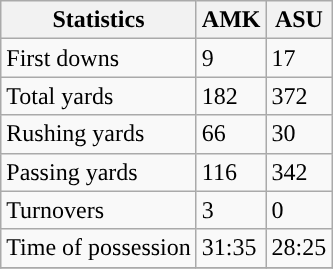<table class="wikitable" style="float: left;">
<tr>
<th>Statistics</th>
<th>AMK</th>
<th>ASU</th>
</tr>
<tr>
<td>First downs</td>
<td>9</td>
<td>17</td>
</tr>
<tr>
<td>Total yards</td>
<td>182</td>
<td>372</td>
</tr>
<tr>
<td>Rushing yards</td>
<td>66</td>
<td>30</td>
</tr>
<tr>
<td>Passing yards</td>
<td>116</td>
<td>342</td>
</tr>
<tr>
<td>Turnovers</td>
<td>3</td>
<td>0</td>
</tr>
<tr>
<td>Time of possession</td>
<td>31:35</td>
<td>28:25</td>
</tr>
<tr>
</tr>
</table>
